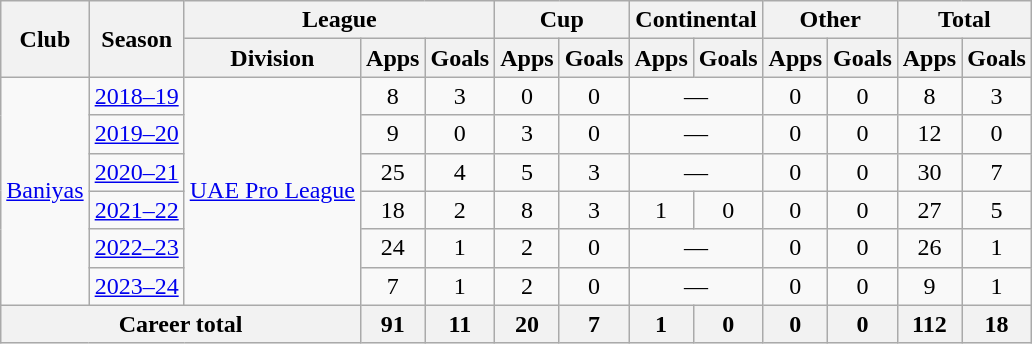<table class="wikitable" style="text-align: center">
<tr>
<th rowspan="2">Club</th>
<th rowspan="2">Season</th>
<th colspan="3">League</th>
<th colspan="2">Cup</th>
<th colspan="2">Continental</th>
<th colspan="2">Other</th>
<th colspan="2">Total</th>
</tr>
<tr>
<th>Division</th>
<th>Apps</th>
<th>Goals</th>
<th>Apps</th>
<th>Goals</th>
<th>Apps</th>
<th>Goals</th>
<th>Apps</th>
<th>Goals</th>
<th>Apps</th>
<th>Goals</th>
</tr>
<tr>
<td rowspan="6"><a href='#'>Baniyas</a></td>
<td><a href='#'>2018–19</a></td>
<td rowspan="6"><a href='#'>UAE Pro League</a></td>
<td>8</td>
<td>3</td>
<td>0</td>
<td>0</td>
<td colspan=2>—</td>
<td>0</td>
<td>0</td>
<td>8</td>
<td>3</td>
</tr>
<tr>
<td><a href='#'>2019–20</a></td>
<td>9</td>
<td>0</td>
<td>3</td>
<td>0</td>
<td colspan=2>—</td>
<td>0</td>
<td>0</td>
<td>12</td>
<td>0</td>
</tr>
<tr>
<td><a href='#'>2020–21</a></td>
<td>25</td>
<td>4</td>
<td>5</td>
<td>3</td>
<td colspan=2>—</td>
<td>0</td>
<td>0</td>
<td>30</td>
<td>7</td>
</tr>
<tr>
<td><a href='#'>2021–22</a></td>
<td>18</td>
<td>2</td>
<td>8</td>
<td>3</td>
<td>1</td>
<td>0</td>
<td>0</td>
<td>0</td>
<td>27</td>
<td>5</td>
</tr>
<tr>
<td><a href='#'>2022–23</a></td>
<td>24</td>
<td>1</td>
<td>2</td>
<td>0</td>
<td colspan=2>—</td>
<td>0</td>
<td>0</td>
<td>26</td>
<td>1</td>
</tr>
<tr>
<td><a href='#'>2023–24</a></td>
<td>7</td>
<td>1</td>
<td>2</td>
<td>0</td>
<td colspan=2>—</td>
<td>0</td>
<td>0</td>
<td>9</td>
<td>1</td>
</tr>
<tr>
<th colspan="3"><strong>Career total</strong></th>
<th>91</th>
<th>11</th>
<th>20</th>
<th>7</th>
<th>1</th>
<th>0</th>
<th>0</th>
<th>0</th>
<th>112</th>
<th>18</th>
</tr>
</table>
